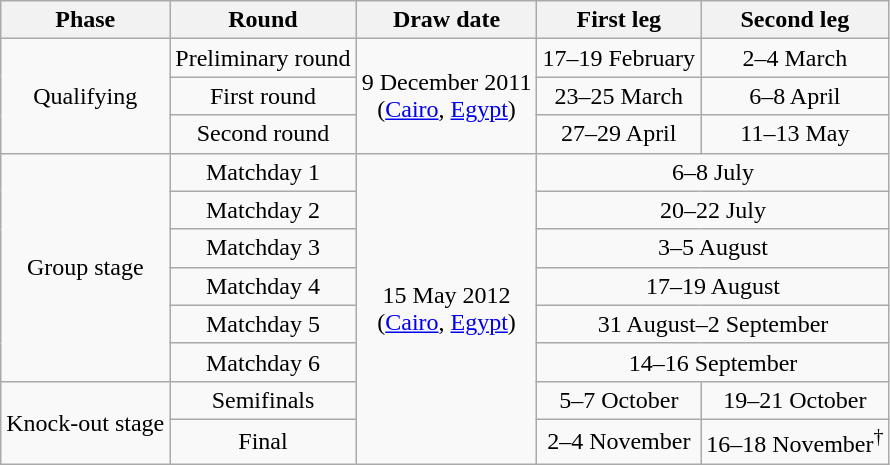<table class="wikitable" border="1">
<tr>
<th>Phase</th>
<th>Round</th>
<th>Draw date</th>
<th>First leg</th>
<th>Second leg</th>
</tr>
<tr align="center">
<td rowspan=3>Qualifying</td>
<td>Preliminary round</td>
<td rowspan=3>9 December 2011<br> (<a href='#'>Cairo</a>, <a href='#'>Egypt</a>)</td>
<td>17–19 February</td>
<td>2–4 March</td>
</tr>
<tr align="center">
<td>First round</td>
<td>23–25 March</td>
<td>6–8 April</td>
</tr>
<tr align="center">
<td>Second round</td>
<td>27–29 April</td>
<td>11–13 May</td>
</tr>
<tr align="center">
<td rowspan=6>Group stage</td>
<td>Matchday 1</td>
<td rowspan=8>15 May 2012<br> (<a href='#'>Cairo</a>, <a href='#'>Egypt</a>)</td>
<td colspan=2>6–8 July</td>
</tr>
<tr align="center">
<td>Matchday 2</td>
<td colspan=2>20–22 July</td>
</tr>
<tr align="center">
<td>Matchday 3</td>
<td colspan=2>3–5 August</td>
</tr>
<tr align="center">
<td>Matchday 4</td>
<td colspan=2>17–19 August</td>
</tr>
<tr align="center">
<td>Matchday 5</td>
<td colspan=2>31 August–2 September</td>
</tr>
<tr align="center">
<td>Matchday 6</td>
<td colspan=2>14–16 September</td>
</tr>
<tr align="center">
<td rowspan=2>Knock-out stage</td>
<td>Semifinals</td>
<td>5–7 October</td>
<td>19–21 October</td>
</tr>
<tr align="center">
<td>Final</td>
<td>2–4 November</td>
<td>16–18 November<sup>†</sup></td>
</tr>
</table>
